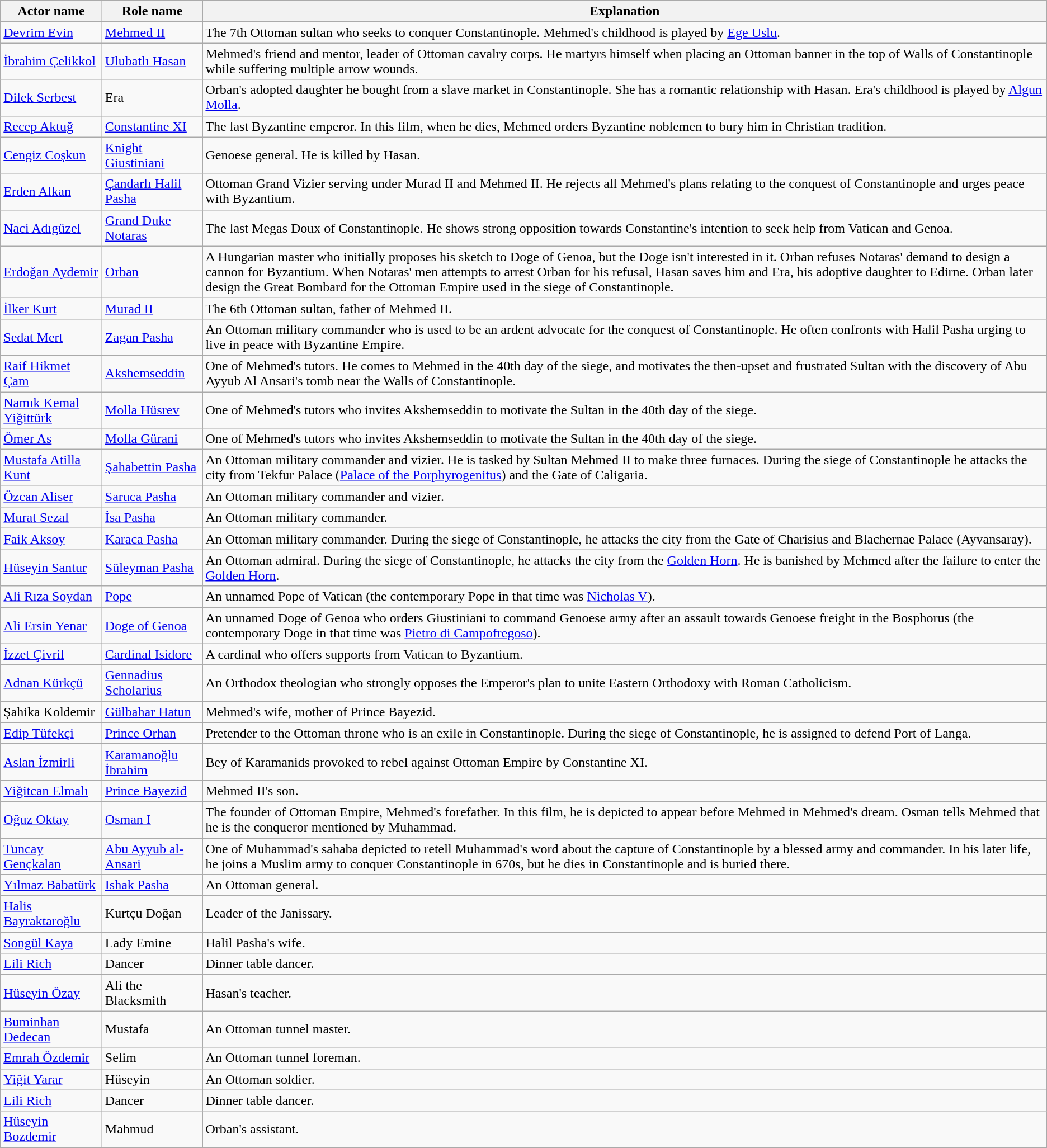<table class="wikitable">
<tr>
<th>Actor name</th>
<th>Role name</th>
<th>Explanation</th>
</tr>
<tr>
<td><a href='#'>Devrim Evin</a></td>
<td><a href='#'>Mehmed II</a></td>
<td>The 7th Ottoman sultan who seeks to conquer Constantinople. Mehmed's childhood is played by <a href='#'>Ege Uslu</a>.</td>
</tr>
<tr>
<td><a href='#'>İbrahim Çelikkol</a></td>
<td><a href='#'>Ulubatlı Hasan</a></td>
<td>Mehmed's friend and mentor, leader of Ottoman cavalry corps. He martyrs himself when placing an Ottoman banner in the top of Walls of Constantinople while suffering multiple arrow wounds.</td>
</tr>
<tr>
<td><a href='#'>Dilek Serbest</a></td>
<td>Era</td>
<td>Orban's adopted daughter he bought from a slave market in Constantinople. She has a romantic relationship with Hasan. Era's childhood is played by <a href='#'>Algun Molla</a>.</td>
</tr>
<tr>
<td><a href='#'>Recep Aktuğ</a></td>
<td><a href='#'>Constantine XI</a></td>
<td>The last Byzantine emperor. In this film, when he dies, Mehmed orders Byzantine noblemen to bury him in Christian tradition.</td>
</tr>
<tr>
<td><a href='#'>Cengiz Coşkun</a></td>
<td><a href='#'>Knight Giustiniani</a></td>
<td>Genoese general. He is killed by Hasan.</td>
</tr>
<tr>
<td><a href='#'>Erden Alkan</a></td>
<td><a href='#'>Çandarlı Halil Pasha</a></td>
<td>Ottoman Grand Vizier serving under Murad II and Mehmed II. He rejects all Mehmed's plans relating to the conquest of Constantinople and urges peace with Byzantium.</td>
</tr>
<tr>
<td><a href='#'>Naci Adıgüzel</a></td>
<td><a href='#'>Grand Duke Notaras</a></td>
<td>The last Megas Doux of Constantinople. He shows strong opposition towards Constantine's intention to seek help from Vatican and Genoa.</td>
</tr>
<tr>
<td><a href='#'>Erdoğan Aydemir</a></td>
<td><a href='#'>Orban</a></td>
<td>A Hungarian master who initially proposes his sketch to Doge of Genoa, but the Doge isn't interested in it. Orban refuses Notaras' demand to design a cannon for Byzantium. When Notaras' men attempts to arrest Orban for his refusal, Hasan saves him and Era, his adoptive daughter to Edirne. Orban later design the Great Bombard for the Ottoman Empire used in the siege of Constantinople.</td>
</tr>
<tr>
<td><a href='#'>İlker Kurt</a></td>
<td><a href='#'>Murad II</a></td>
<td>The 6th Ottoman sultan, father of Mehmed II.</td>
</tr>
<tr>
<td><a href='#'>Sedat Mert</a></td>
<td><a href='#'>Zagan Pasha</a></td>
<td>An Ottoman military commander who is used to be an ardent advocate for the conquest of Constantinople. He often confronts with Halil Pasha urging to live in peace with Byzantine Empire.</td>
</tr>
<tr>
<td><a href='#'>Raif Hikmet Çam</a></td>
<td><a href='#'>Akshemseddin</a></td>
<td>One of Mehmed's tutors. He comes to Mehmed in the 40th day of the siege, and motivates the then-upset and frustrated Sultan with the discovery of Abu Ayyub Al Ansari's tomb near the Walls of Constantinople.</td>
</tr>
<tr>
<td><a href='#'>Namık Kemal Yiğittürk</a></td>
<td><a href='#'>Molla Hüsrev</a></td>
<td>One of Mehmed's tutors who invites Akshemseddin to motivate the Sultan in the 40th day of the siege.</td>
</tr>
<tr>
<td><a href='#'>Ömer As</a></td>
<td><a href='#'>Molla Gürani</a></td>
<td>One of Mehmed's tutors who invites Akshemseddin to motivate the Sultan in the 40th day of the siege.</td>
</tr>
<tr>
<td><a href='#'>Mustafa Atilla Kunt</a></td>
<td><a href='#'>Şahabettin Pasha</a></td>
<td>An Ottoman military commander and vizier. He is tasked by Sultan Mehmed II to make three furnaces. During the siege of Constantinople he attacks the city from Tekfur Palace (<a href='#'>Palace of the Porphyrogenitus</a>) and the Gate of Caligaria.</td>
</tr>
<tr>
<td><a href='#'>Özcan Aliser</a></td>
<td><a href='#'>Saruca Pasha</a></td>
<td>An Ottoman military commander and vizier.</td>
</tr>
<tr>
<td><a href='#'>Murat Sezal</a></td>
<td><a href='#'>İsa Pasha</a></td>
<td>An Ottoman military commander.</td>
</tr>
<tr>
<td><a href='#'>Faik Aksoy</a></td>
<td><a href='#'>Karaca Pasha</a></td>
<td>An Ottoman military commander. During the siege of Constantinople, he attacks the city from the Gate of Charisius and Blachernae Palace (Ayvansaray).</td>
</tr>
<tr>
<td><a href='#'>Hüseyin Santur</a></td>
<td><a href='#'>Süleyman Pasha</a></td>
<td>An Ottoman admiral. During the siege of Constantinople, he attacks the city from the <a href='#'>Golden Horn</a>. He is banished by Mehmed after the failure to enter the <a href='#'>Golden Horn</a>.</td>
</tr>
<tr>
<td><a href='#'>Ali Rıza Soydan</a></td>
<td><a href='#'>Pope</a></td>
<td>An unnamed Pope of Vatican (the contemporary Pope in that time was <a href='#'>Nicholas V</a>).</td>
</tr>
<tr>
<td><a href='#'>Ali Ersin Yenar</a></td>
<td><a href='#'>Doge of Genoa</a></td>
<td>An unnamed Doge of Genoa who orders Giustiniani to command Genoese army after an assault towards Genoese freight in the Bosphorus (the contemporary Doge in that time was <a href='#'>Pietro di Campofregoso</a>).</td>
</tr>
<tr>
<td><a href='#'>İzzet Çivril</a></td>
<td><a href='#'>Cardinal Isidore</a></td>
<td>A cardinal who offers supports from Vatican to Byzantium.</td>
</tr>
<tr>
<td><a href='#'>Adnan Kürkçü</a></td>
<td><a href='#'>Gennadius Scholarius</a></td>
<td>An Orthodox theologian who strongly opposes the Emperor's plan to unite Eastern Orthodoxy with Roman Catholicism.</td>
</tr>
<tr>
<td>Şahika Koldemir</td>
<td><a href='#'>Gülbahar Hatun</a></td>
<td>Mehmed's wife, mother of Prince Bayezid.</td>
</tr>
<tr>
<td><a href='#'>Edip Tüfekçi</a></td>
<td><a href='#'>Prince Orhan</a></td>
<td>Pretender to the Ottoman throne who is an exile in Constantinople. During the siege of Constantinople, he is assigned to defend Port of Langa.</td>
</tr>
<tr>
<td><a href='#'>Aslan İzmirli</a></td>
<td><a href='#'>Karamanoğlu İbrahim</a></td>
<td>Bey of Karamanids provoked to rebel against Ottoman Empire by Constantine XI.</td>
</tr>
<tr>
<td><a href='#'>Yiğitcan Elmalı</a></td>
<td><a href='#'>Prince Bayezid</a></td>
<td>Mehmed II's son.</td>
</tr>
<tr>
<td><a href='#'>Oğuz Oktay</a></td>
<td><a href='#'>Osman I</a></td>
<td>The founder of Ottoman Empire, Mehmed's forefather. In this film, he is depicted to appear before Mehmed in Mehmed's dream. Osman tells Mehmed that he is the conqueror mentioned by Muhammad.</td>
</tr>
<tr>
<td><a href='#'>Tuncay Gençkalan</a></td>
<td><a href='#'>Abu Ayyub al-Ansari</a></td>
<td>One of Muhammad's sahaba depicted to retell Muhammad's word about the capture of Constantinople by a blessed army and commander. In his later life, he joins a Muslim army to conquer Constantinople in 670s, but he dies in Constantinople and is buried there.</td>
</tr>
<tr>
<td><a href='#'>Yılmaz Babatürk</a></td>
<td><a href='#'>Ishak Pasha</a></td>
<td>An Ottoman general.</td>
</tr>
<tr>
<td><a href='#'>Halis Bayraktaroğlu</a></td>
<td>Kurtçu Doğan</td>
<td>Leader of the Janissary.</td>
</tr>
<tr>
<td><a href='#'>Songül Kaya</a></td>
<td>Lady Emine</td>
<td>Halil Pasha's wife.</td>
</tr>
<tr>
<td><a href='#'>Lili Rich</a></td>
<td>Dancer</td>
<td>Dinner table dancer.</td>
</tr>
<tr>
<td><a href='#'>Hüseyin Özay</a></td>
<td>Ali the Blacksmith</td>
<td>Hasan's teacher.</td>
</tr>
<tr>
<td><a href='#'>Buminhan Dedecan</a></td>
<td>Mustafa</td>
<td>An Ottoman tunnel master.</td>
</tr>
<tr>
<td><a href='#'>Emrah Özdemir</a></td>
<td>Selim</td>
<td>An Ottoman tunnel foreman.</td>
</tr>
<tr>
<td><a href='#'>Yiğit Yarar</a></td>
<td>Hüseyin</td>
<td>An Ottoman soldier.</td>
</tr>
<tr>
<td><a href='#'>Lili Rich</a></td>
<td>Dancer</td>
<td>Dinner table dancer.</td>
</tr>
<tr>
<td><a href='#'>Hüseyin Bozdemir</a></td>
<td>Mahmud</td>
<td>Orban's assistant.</td>
</tr>
</table>
